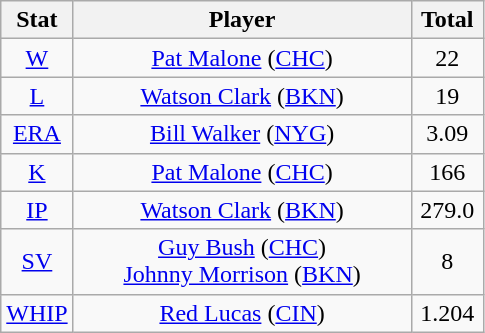<table class="wikitable" style="text-align:center;">
<tr>
<th style="width:15%;">Stat</th>
<th>Player</th>
<th style="width:15%;">Total</th>
</tr>
<tr>
<td><a href='#'>W</a></td>
<td><a href='#'>Pat Malone</a> (<a href='#'>CHC</a>)</td>
<td>22</td>
</tr>
<tr>
<td><a href='#'>L</a></td>
<td><a href='#'>Watson Clark</a> (<a href='#'>BKN</a>)</td>
<td>19</td>
</tr>
<tr>
<td><a href='#'>ERA</a></td>
<td><a href='#'>Bill Walker</a> (<a href='#'>NYG</a>)</td>
<td>3.09</td>
</tr>
<tr>
<td><a href='#'>K</a></td>
<td><a href='#'>Pat Malone</a> (<a href='#'>CHC</a>)</td>
<td>166</td>
</tr>
<tr>
<td><a href='#'>IP</a></td>
<td><a href='#'>Watson Clark</a> (<a href='#'>BKN</a>)</td>
<td>279.0</td>
</tr>
<tr>
<td><a href='#'>SV</a></td>
<td><a href='#'>Guy Bush</a> (<a href='#'>CHC</a>)<br><a href='#'>Johnny Morrison</a> (<a href='#'>BKN</a>)</td>
<td>8</td>
</tr>
<tr>
<td><a href='#'>WHIP</a></td>
<td><a href='#'>Red Lucas</a> (<a href='#'>CIN</a>)</td>
<td>1.204</td>
</tr>
</table>
